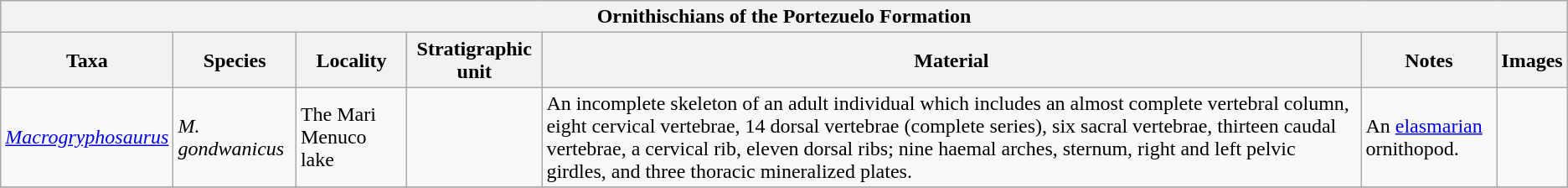<table class="wikitable">
<tr>
<th colspan="7">Ornithischians of the Portezuelo Formation</th>
</tr>
<tr>
<th>Taxa</th>
<th>Species</th>
<th>Locality</th>
<th>Stratigraphic unit</th>
<th>Material</th>
<th>Notes</th>
<th>Images</th>
</tr>
<tr>
<td><em><a href='#'>Macrogryphosaurus</a></em></td>
<td><em>M. gondwanicus</em></td>
<td>The Mari Menuco lake</td>
<td></td>
<td>An incomplete skeleton of an adult individual which includes an almost complete vertebral column, eight cervical vertebrae, 14 dorsal vertebrae (complete series), six sacral vertebrae, thirteen caudal vertebrae, a cervical rib, eleven dorsal ribs; nine haemal arches, sternum, right and left pelvic girdles, and three thoracic mineralized plates.</td>
<td>An <a href='#'>elasmarian</a> ornithopod.</td>
<td></td>
</tr>
<tr>
</tr>
</table>
